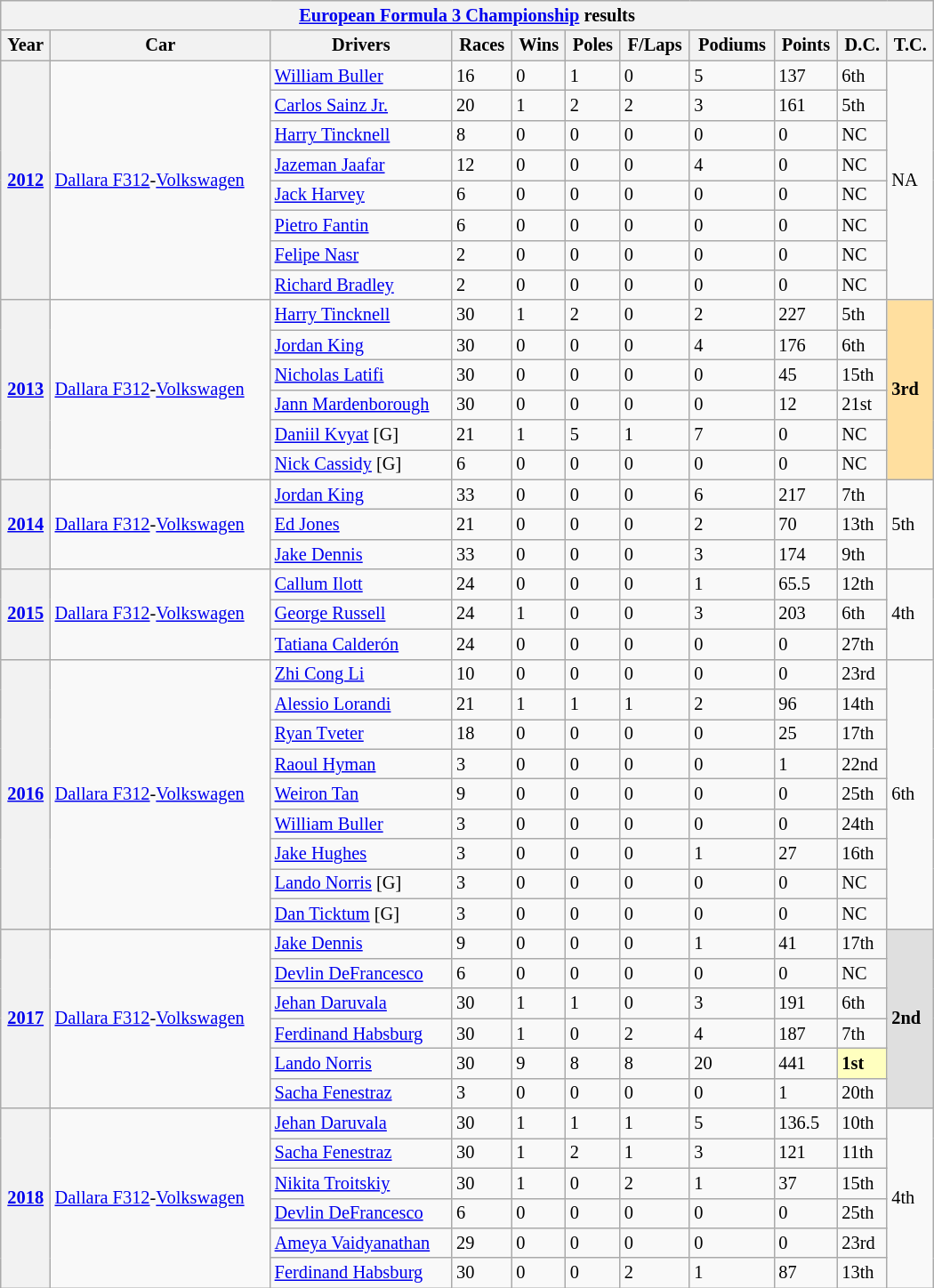<table class="wikitable" style="font-size:85%; width:700px">
<tr>
<th colspan=11><a href='#'>European Formula 3 Championship</a> results</th>
</tr>
<tr valign="top">
<th>Year</th>
<th>Car</th>
<th>Drivers</th>
<th>Races</th>
<th>Wins</th>
<th>Poles</th>
<th>F/Laps</th>
<th>Podiums</th>
<th>Points</th>
<th>D.C.</th>
<th>T.C.</th>
</tr>
<tr>
<th rowspan=8><a href='#'>2012</a></th>
<td rowspan=8><a href='#'>Dallara F312</a>-<a href='#'>Volkswagen</a></td>
<td> <a href='#'>William Buller</a></td>
<td>16</td>
<td>0</td>
<td>1</td>
<td>0</td>
<td>5</td>
<td>137</td>
<td>6th</td>
<td rowspan=8>NA</td>
</tr>
<tr>
<td> <a href='#'>Carlos Sainz Jr.</a></td>
<td>20</td>
<td>1</td>
<td>2</td>
<td>2</td>
<td>3</td>
<td>161</td>
<td>5th</td>
</tr>
<tr>
<td> <a href='#'>Harry Tincknell</a></td>
<td>8</td>
<td>0</td>
<td>0</td>
<td>0</td>
<td>0</td>
<td>0</td>
<td>NC</td>
</tr>
<tr>
<td> <a href='#'>Jazeman Jaafar</a></td>
<td>12</td>
<td>0</td>
<td>0</td>
<td>0</td>
<td>4</td>
<td>0</td>
<td>NC</td>
</tr>
<tr>
<td> <a href='#'>Jack Harvey</a></td>
<td>6</td>
<td>0</td>
<td>0</td>
<td>0</td>
<td>0</td>
<td>0</td>
<td>NC</td>
</tr>
<tr>
<td> <a href='#'>Pietro Fantin</a></td>
<td>6</td>
<td>0</td>
<td>0</td>
<td>0</td>
<td>0</td>
<td>0</td>
<td>NC</td>
</tr>
<tr>
<td> <a href='#'>Felipe Nasr</a></td>
<td>2</td>
<td>0</td>
<td>0</td>
<td>0</td>
<td>0</td>
<td>0</td>
<td>NC</td>
</tr>
<tr>
<td> <a href='#'>Richard Bradley</a></td>
<td>2</td>
<td>0</td>
<td>0</td>
<td>0</td>
<td>0</td>
<td>0</td>
<td>NC</td>
</tr>
<tr>
<th rowspan=6><a href='#'>2013</a></th>
<td rowspan=6><a href='#'>Dallara F312</a>-<a href='#'>Volkswagen</a></td>
<td> <a href='#'>Harry Tincknell</a></td>
<td>30</td>
<td>1</td>
<td>2</td>
<td>0</td>
<td>2</td>
<td>227</td>
<td>5th</td>
<td rowspan=6 style="background:#ffdf9f;"><strong>3rd</strong></td>
</tr>
<tr>
<td> <a href='#'>Jordan King</a></td>
<td>30</td>
<td>0</td>
<td>0</td>
<td>0</td>
<td>4</td>
<td>176</td>
<td>6th</td>
</tr>
<tr>
<td> <a href='#'>Nicholas Latifi</a></td>
<td>30</td>
<td>0</td>
<td>0</td>
<td>0</td>
<td>0</td>
<td>45</td>
<td>15th</td>
</tr>
<tr>
<td> <a href='#'>Jann Mardenborough</a></td>
<td>30</td>
<td>0</td>
<td>0</td>
<td>0</td>
<td>0</td>
<td>12</td>
<td>21st</td>
</tr>
<tr>
<td> <a href='#'>Daniil Kvyat</a> [G]</td>
<td>21</td>
<td>1</td>
<td>5</td>
<td>1</td>
<td>7</td>
<td>0</td>
<td>NC</td>
</tr>
<tr>
<td> <a href='#'>Nick Cassidy</a> [G]</td>
<td>6</td>
<td>0</td>
<td>0</td>
<td>0</td>
<td>0</td>
<td>0</td>
<td>NC</td>
</tr>
<tr>
<th rowspan=3><a href='#'>2014</a></th>
<td rowspan=3><a href='#'>Dallara F312</a>-<a href='#'>Volkswagen</a></td>
<td> <a href='#'>Jordan King</a></td>
<td>33</td>
<td>0</td>
<td>0</td>
<td>0</td>
<td>6</td>
<td>217</td>
<td>7th</td>
<td rowspan=3>5th</td>
</tr>
<tr>
<td> <a href='#'>Ed Jones</a></td>
<td>21</td>
<td>0</td>
<td>0</td>
<td>0</td>
<td>2</td>
<td>70</td>
<td>13th</td>
</tr>
<tr>
<td> <a href='#'>Jake Dennis</a></td>
<td>33</td>
<td>0</td>
<td>0</td>
<td>0</td>
<td>3</td>
<td>174</td>
<td>9th</td>
</tr>
<tr>
<th rowspan=3><a href='#'>2015</a></th>
<td rowspan=3><a href='#'>Dallara F312</a>-<a href='#'>Volkswagen</a></td>
<td> <a href='#'>Callum Ilott</a></td>
<td>24</td>
<td>0</td>
<td>0</td>
<td>0</td>
<td>1</td>
<td>65.5</td>
<td>12th</td>
<td rowspan=3>4th</td>
</tr>
<tr>
<td> <a href='#'>George Russell</a></td>
<td>24</td>
<td>1</td>
<td>0</td>
<td>0</td>
<td>3</td>
<td>203</td>
<td>6th</td>
</tr>
<tr>
<td> <a href='#'>Tatiana Calderón</a></td>
<td>24</td>
<td>0</td>
<td>0</td>
<td>0</td>
<td>0</td>
<td>0</td>
<td>27th</td>
</tr>
<tr>
<th rowspan=9><a href='#'>2016</a></th>
<td rowspan=9><a href='#'>Dallara F312</a>-<a href='#'>Volkswagen</a></td>
<td> <a href='#'>Zhi Cong Li</a></td>
<td>10</td>
<td>0</td>
<td>0</td>
<td>0</td>
<td>0</td>
<td>0</td>
<td>23rd</td>
<td rowspan=9>6th</td>
</tr>
<tr>
<td> <a href='#'>Alessio Lorandi</a></td>
<td>21</td>
<td>1</td>
<td>1</td>
<td>1</td>
<td>2</td>
<td>96</td>
<td>14th</td>
</tr>
<tr>
<td> <a href='#'>Ryan Tveter</a></td>
<td>18</td>
<td>0</td>
<td>0</td>
<td>0</td>
<td>0</td>
<td>25</td>
<td>17th</td>
</tr>
<tr>
<td> <a href='#'>Raoul Hyman</a></td>
<td>3</td>
<td>0</td>
<td>0</td>
<td>0</td>
<td>0</td>
<td>1</td>
<td>22nd</td>
</tr>
<tr>
<td> <a href='#'>Weiron Tan</a></td>
<td>9</td>
<td>0</td>
<td>0</td>
<td>0</td>
<td>0</td>
<td>0</td>
<td>25th</td>
</tr>
<tr>
<td> <a href='#'>William Buller</a></td>
<td>3</td>
<td>0</td>
<td>0</td>
<td>0</td>
<td>0</td>
<td>0</td>
<td>24th</td>
</tr>
<tr>
<td> <a href='#'>Jake Hughes</a></td>
<td>3</td>
<td>0</td>
<td>0</td>
<td>0</td>
<td>1</td>
<td>27</td>
<td>16th</td>
</tr>
<tr>
<td> <a href='#'>Lando Norris</a> [G]</td>
<td>3</td>
<td>0</td>
<td>0</td>
<td>0</td>
<td>0</td>
<td>0</td>
<td>NC</td>
</tr>
<tr>
<td> <a href='#'>Dan Ticktum</a> [G]</td>
<td>3</td>
<td>0</td>
<td>0</td>
<td>0</td>
<td>0</td>
<td>0</td>
<td>NC</td>
</tr>
<tr>
<th rowspan=6><a href='#'>2017</a></th>
<td rowspan=6><a href='#'>Dallara F312</a>-<a href='#'>Volkswagen</a></td>
<td> <a href='#'>Jake Dennis</a></td>
<td>9</td>
<td>0</td>
<td>0</td>
<td>0</td>
<td>1</td>
<td>41</td>
<td>17th</td>
<td rowspan=6 style="background:#DFDFDF;"><strong>2nd</strong></td>
</tr>
<tr>
<td> <a href='#'>Devlin DeFrancesco</a></td>
<td>6</td>
<td>0</td>
<td>0</td>
<td>0</td>
<td>0</td>
<td>0</td>
<td>NC</td>
</tr>
<tr>
<td> <a href='#'>Jehan Daruvala</a></td>
<td>30</td>
<td>1</td>
<td>1</td>
<td>0</td>
<td>3</td>
<td>191</td>
<td>6th</td>
</tr>
<tr>
<td> <a href='#'>Ferdinand Habsburg</a></td>
<td>30</td>
<td>1</td>
<td>0</td>
<td>2</td>
<td>4</td>
<td>187</td>
<td>7th</td>
</tr>
<tr>
<td> <a href='#'>Lando Norris</a></td>
<td>30</td>
<td>9</td>
<td>8</td>
<td>8</td>
<td>20</td>
<td>441</td>
<td style="background:#ffffbf;"><strong>1st</strong></td>
</tr>
<tr>
<td> <a href='#'>Sacha Fenestraz</a></td>
<td>3</td>
<td>0</td>
<td>0</td>
<td>0</td>
<td>0</td>
<td>1</td>
<td>20th</td>
</tr>
<tr>
<th rowspan="6"><a href='#'>2018</a></th>
<td rowspan="6"><a href='#'>Dallara F312</a>-<a href='#'>Volkswagen</a></td>
<td> <a href='#'>Jehan Daruvala</a></td>
<td>30</td>
<td>1</td>
<td>1</td>
<td>1</td>
<td>5</td>
<td>136.5</td>
<td>10th</td>
<td rowspan="6">4th</td>
</tr>
<tr>
<td> <a href='#'>Sacha Fenestraz</a></td>
<td>30</td>
<td>1</td>
<td>2</td>
<td>1</td>
<td>3</td>
<td>121</td>
<td>11th</td>
</tr>
<tr>
<td> <a href='#'>Nikita Troitskiy</a></td>
<td>30</td>
<td>1</td>
<td>0</td>
<td>2</td>
<td>1</td>
<td>37</td>
<td>15th</td>
</tr>
<tr>
<td> <a href='#'>Devlin DeFrancesco</a></td>
<td>6</td>
<td>0</td>
<td>0</td>
<td>0</td>
<td>0</td>
<td>0</td>
<td>25th</td>
</tr>
<tr>
<td> <a href='#'>Ameya Vaidyanathan</a></td>
<td>29</td>
<td>0</td>
<td>0</td>
<td>0</td>
<td>0</td>
<td>0</td>
<td>23rd</td>
</tr>
<tr>
<td> <a href='#'>Ferdinand Habsburg</a></td>
<td>30</td>
<td>0</td>
<td>0</td>
<td>2</td>
<td>1</td>
<td>87</td>
<td>13th</td>
</tr>
</table>
